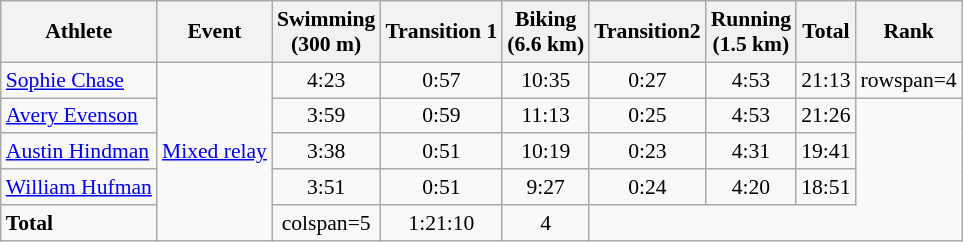<table class=wikitable style=font-size:90%;text-align:center>
<tr>
<th>Athlete</th>
<th>Event</th>
<th>Swimming<br><span>(300 m)</span></th>
<th>Transition 1</th>
<th>Biking<br><span>(6.6 km)</span></th>
<th>Transition2</th>
<th>Running<br><span>(1.5 km)</span></th>
<th>Total</th>
<th>Rank</th>
</tr>
<tr>
<td align=left><a href='#'>Sophie Chase</a></td>
<td align=left rowspan=5><a href='#'>Mixed relay</a></td>
<td>4:23</td>
<td>0:57</td>
<td>10:35</td>
<td>0:27</td>
<td>4:53</td>
<td>21:13</td>
<td>rowspan=4 </td>
</tr>
<tr>
<td align=left><a href='#'>Avery Evenson</a></td>
<td>3:59</td>
<td>0:59</td>
<td>11:13</td>
<td>0:25</td>
<td>4:53</td>
<td>21:26</td>
</tr>
<tr>
<td align=left><a href='#'>Austin Hindman</a></td>
<td>3:38</td>
<td>0:51</td>
<td>10:19</td>
<td>0:23</td>
<td>4:31</td>
<td>19:41</td>
</tr>
<tr>
<td align=left><a href='#'>William Hufman</a></td>
<td>3:51</td>
<td>0:51</td>
<td>9:27</td>
<td>0:24</td>
<td>4:20</td>
<td>18:51</td>
</tr>
<tr>
<td align=left><strong>Total</strong></td>
<td>colspan=5 </td>
<td>1:21:10</td>
<td>4</td>
</tr>
</table>
